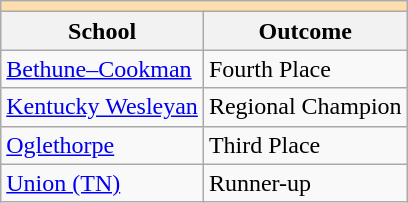<table class="wikitable">
<tr>
<th colspan="3" style="background:#ffdead;"></th>
</tr>
<tr>
<th>School</th>
<th>Outcome</th>
</tr>
<tr>
<td><a href='#'>Bethune–Cookman</a></td>
<td>Fourth Place</td>
</tr>
<tr>
<td><a href='#'>Kentucky Wesleyan</a></td>
<td>Regional Champion</td>
</tr>
<tr>
<td><a href='#'>Oglethorpe</a></td>
<td>Third Place</td>
</tr>
<tr>
<td><a href='#'>Union (TN)</a></td>
<td>Runner-up</td>
</tr>
</table>
